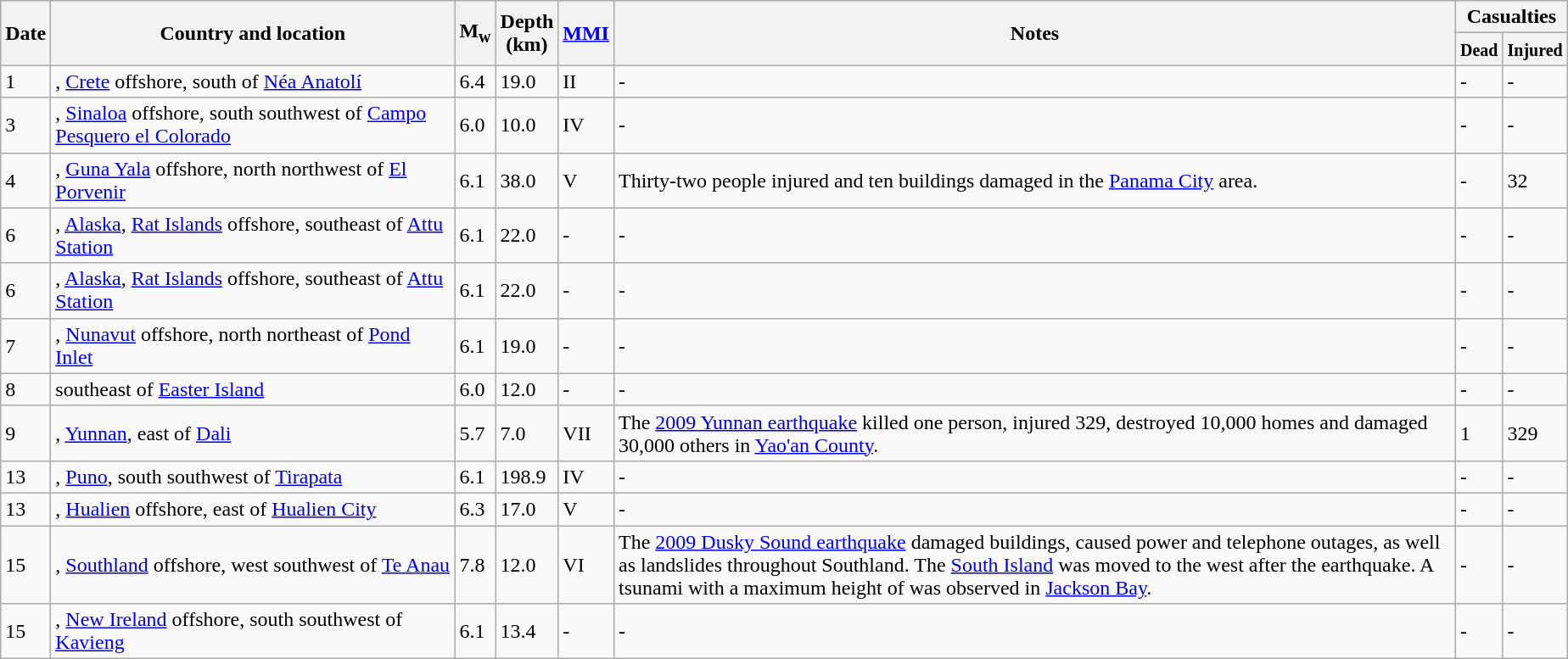<table class="wikitable sortable" style="border:1px black; margin-left:1em;">
<tr>
<th rowspan="2">Date</th>
<th rowspan="2" style="width: 310px">Country and location</th>
<th rowspan="2">M<sub>w</sub></th>
<th rowspan="2">Depth<br>(km)</th>
<th rowspan="2"><a href='#'>MMI</a></th>
<th rowspan="2" class="unsortable">Notes</th>
<th colspan="2">Casualties</th>
</tr>
<tr>
<th><small>Dead</small></th>
<th><small>Injured</small></th>
</tr>
<tr>
<td>1</td>
<td>, <a href='#'>Crete</a> offshore,  south of <a href='#'>Néa Anatolí</a></td>
<td>6.4</td>
<td>19.0</td>
<td>II</td>
<td>-</td>
<td>-</td>
<td>-</td>
</tr>
<tr>
<td>3</td>
<td>, <a href='#'>Sinaloa</a> offshore,  south southwest of <a href='#'>Campo Pesquero el Colorado</a></td>
<td>6.0</td>
<td>10.0</td>
<td>IV</td>
<td>-</td>
<td>-</td>
<td>-</td>
</tr>
<tr>
<td>4</td>
<td>, <a href='#'>Guna Yala</a> offshore,  north northwest of <a href='#'>El Porvenir</a></td>
<td>6.1</td>
<td>38.0</td>
<td>V</td>
<td>Thirty-two people injured and ten buildings damaged in the <a href='#'>Panama City</a> area.</td>
<td>-</td>
<td>32</td>
</tr>
<tr>
<td>6</td>
<td>, <a href='#'>Alaska</a>, <a href='#'>Rat Islands</a> offshore,  southeast of <a href='#'>Attu Station</a></td>
<td>6.1</td>
<td>22.0</td>
<td>-</td>
<td>-</td>
<td>-</td>
<td>-</td>
</tr>
<tr>
<td>6</td>
<td>, <a href='#'>Alaska</a>, <a href='#'>Rat Islands</a> offshore,  southeast of <a href='#'>Attu Station</a></td>
<td>6.1</td>
<td>22.0</td>
<td>-</td>
<td>-</td>
<td>-</td>
<td>-</td>
</tr>
<tr>
<td>7</td>
<td>, <a href='#'>Nunavut</a> offshore,  north northeast of <a href='#'>Pond Inlet</a></td>
<td>6.1</td>
<td>19.0</td>
<td>-</td>
<td>-</td>
<td>-</td>
<td>-</td>
</tr>
<tr>
<td>8</td>
<td>southeast of <a href='#'>Easter Island</a></td>
<td>6.0</td>
<td>12.0</td>
<td>-</td>
<td>-</td>
<td>-</td>
<td>-</td>
</tr>
<tr>
<td>9</td>
<td>, <a href='#'>Yunnan</a>,  east of <a href='#'>Dali</a></td>
<td>5.7</td>
<td>7.0</td>
<td>VII</td>
<td>The <a href='#'>2009 Yunnan earthquake</a> killed one person, injured 329, destroyed 10,000 homes and damaged 30,000 others in <a href='#'>Yao'an County</a>.</td>
<td>1</td>
<td>329</td>
</tr>
<tr>
<td>13</td>
<td>, <a href='#'>Puno</a>,  south southwest of <a href='#'>Tirapata</a></td>
<td>6.1</td>
<td>198.9</td>
<td>IV</td>
<td>-</td>
<td>-</td>
<td>-</td>
</tr>
<tr>
<td>13</td>
<td>, <a href='#'>Hualien</a> offshore,  east of <a href='#'>Hualien City</a></td>
<td>6.3</td>
<td>17.0</td>
<td>V</td>
<td>-</td>
<td>-</td>
<td>-</td>
</tr>
<tr>
<td>15</td>
<td>, <a href='#'>Southland</a> offshore,  west southwest of <a href='#'>Te Anau</a></td>
<td>7.8</td>
<td>12.0</td>
<td>VI</td>
<td>The <a href='#'>2009 Dusky Sound earthquake</a> damaged buildings, caused power and telephone outages, as well as landslides throughout Southland. The <a href='#'>South Island</a> was moved  to the west after the earthquake. A tsunami with a maximum height of  was observed in <a href='#'>Jackson Bay</a>.</td>
<td>-</td>
<td>-</td>
</tr>
<tr>
<td>15</td>
<td>, <a href='#'>New Ireland</a> offshore,  south southwest of <a href='#'>Kavieng</a></td>
<td>6.1</td>
<td>13.4</td>
<td>-</td>
<td>-</td>
<td>-</td>
<td>-</td>
</tr>
</table>
